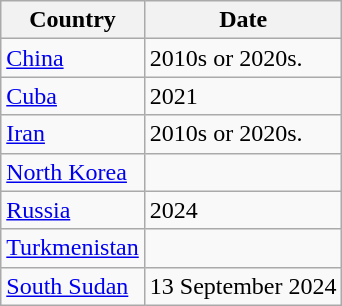<table class="wikitable">
<tr>
<th>Country</th>
<th>Date</th>
</tr>
<tr>
<td><a href='#'>China</a></td>
<td>2010s or 2020s.</td>
</tr>
<tr>
<td><a href='#'>Cuba</a></td>
<td>2021</td>
</tr>
<tr>
<td><a href='#'>Iran</a></td>
<td>2010s or 2020s.</td>
</tr>
<tr>
<td><a href='#'>North Korea</a></td>
<td></td>
</tr>
<tr>
<td><a href='#'>Russia</a></td>
<td>2024</td>
</tr>
<tr>
<td><a href='#'>Turkmenistan</a></td>
<td></td>
</tr>
<tr>
<td><a href='#'>South Sudan</a></td>
<td>13 September 2024</td>
</tr>
</table>
